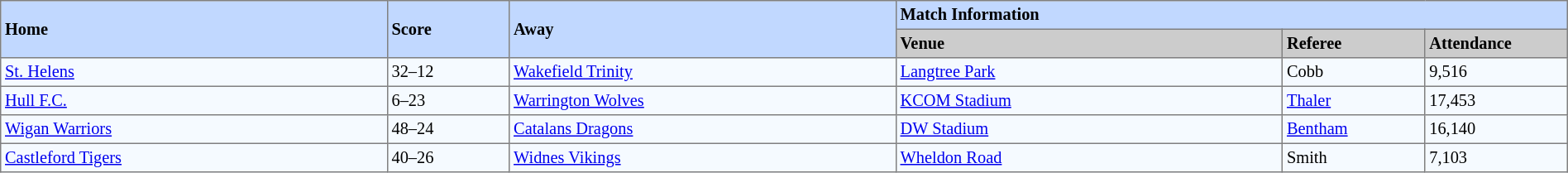<table border=1 style="border-collapse:collapse; font-size:85%; text-align:left;" cellpadding=3 cellspacing=0 width=100%>
<tr bgcolor=#C1D8FF>
<th rowspan=2 width=19%>Home</th>
<th rowspan=2 width=6%>Score</th>
<th rowspan=2 width=19%>Away</th>
<th colspan=6>Match Information</th>
</tr>
<tr bgcolor=#CCCCCC>
<th width=19%>Venue</th>
<th width=7%>Referee</th>
<th width=7%>Attendance</th>
</tr>
<tr bgcolor=#F5FAFF>
<td align=left> <a href='#'>St. Helens</a></td>
<td>32–12</td>
<td align=left> <a href='#'>Wakefield Trinity</a></td>
<td><a href='#'>Langtree Park</a></td>
<td Joe Cobb>Cobb</td>
<td>9,516</td>
</tr>
<tr bgcolor=#F5FAFF>
<td align=left> <a href='#'>Hull F.C.</a></td>
<td>6–23</td>
<td align=left><a href='#'>Warrington Wolves</a></td>
<td><a href='#'>KCOM Stadium</a></td>
<td><a href='#'>Thaler</a></td>
<td>17,453</td>
</tr>
<tr bgcolor=#F5FAFF>
<td align=left> <a href='#'>Wigan Warriors</a></td>
<td>48–24</td>
<td align=left><a href='#'>Catalans Dragons</a></td>
<td><a href='#'>DW Stadium</a></td>
<td><a href='#'>Bentham</a></td>
<td>16,140</td>
</tr>
<tr bgcolor=#F5FAFF>
<td align=left><a href='#'>Castleford Tigers</a></td>
<td>40–26</td>
<td align=left> <a href='#'>Widnes Vikings</a></td>
<td><a href='#'>Wheldon Road</a></td>
<td Jack Smith>Smith</td>
<td>7,103</td>
</tr>
</table>
